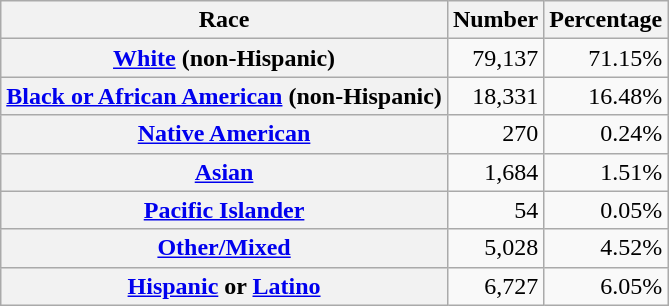<table class="wikitable" style="text-align:right">
<tr>
<th scope="col">Race</th>
<th scope="col">Number</th>
<th scope="col">Percentage</th>
</tr>
<tr>
<th scope="row"><a href='#'>White</a> (non-Hispanic)</th>
<td>79,137</td>
<td>71.15%</td>
</tr>
<tr>
<th scope="row"><a href='#'>Black or African American</a> (non-Hispanic)</th>
<td>18,331</td>
<td>16.48%</td>
</tr>
<tr>
<th scope="row"><a href='#'>Native American</a></th>
<td>270</td>
<td>0.24%</td>
</tr>
<tr>
<th scope="row"><a href='#'>Asian</a></th>
<td>1,684</td>
<td>1.51%</td>
</tr>
<tr>
<th scope="row"><a href='#'>Pacific Islander</a></th>
<td>54</td>
<td>0.05%</td>
</tr>
<tr>
<th scope="row"><a href='#'>Other/Mixed</a></th>
<td>5,028</td>
<td>4.52%</td>
</tr>
<tr>
<th scope="row"><a href='#'>Hispanic</a> or <a href='#'>Latino</a></th>
<td>6,727</td>
<td>6.05%</td>
</tr>
</table>
